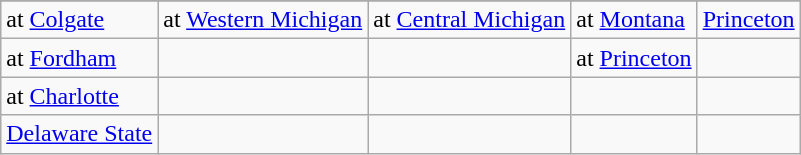<table class="wikitable">
<tr>
</tr>
<tr>
<td>at <a href='#'>Colgate</a></td>
<td>at <a href='#'>Western Michigan</a></td>
<td>at <a href='#'>Central Michigan</a></td>
<td>at <a href='#'>Montana</a></td>
<td><a href='#'>Princeton</a></td>
</tr>
<tr>
<td>at <a href='#'>Fordham</a></td>
<td></td>
<td></td>
<td>at <a href='#'>Princeton</a></td>
<td></td>
</tr>
<tr>
<td>at <a href='#'>Charlotte</a></td>
<td></td>
<td></td>
<td></td>
<td></td>
</tr>
<tr>
<td><a href='#'>Delaware State</a></td>
<td></td>
<td></td>
<td></td>
<td></td>
</tr>
</table>
